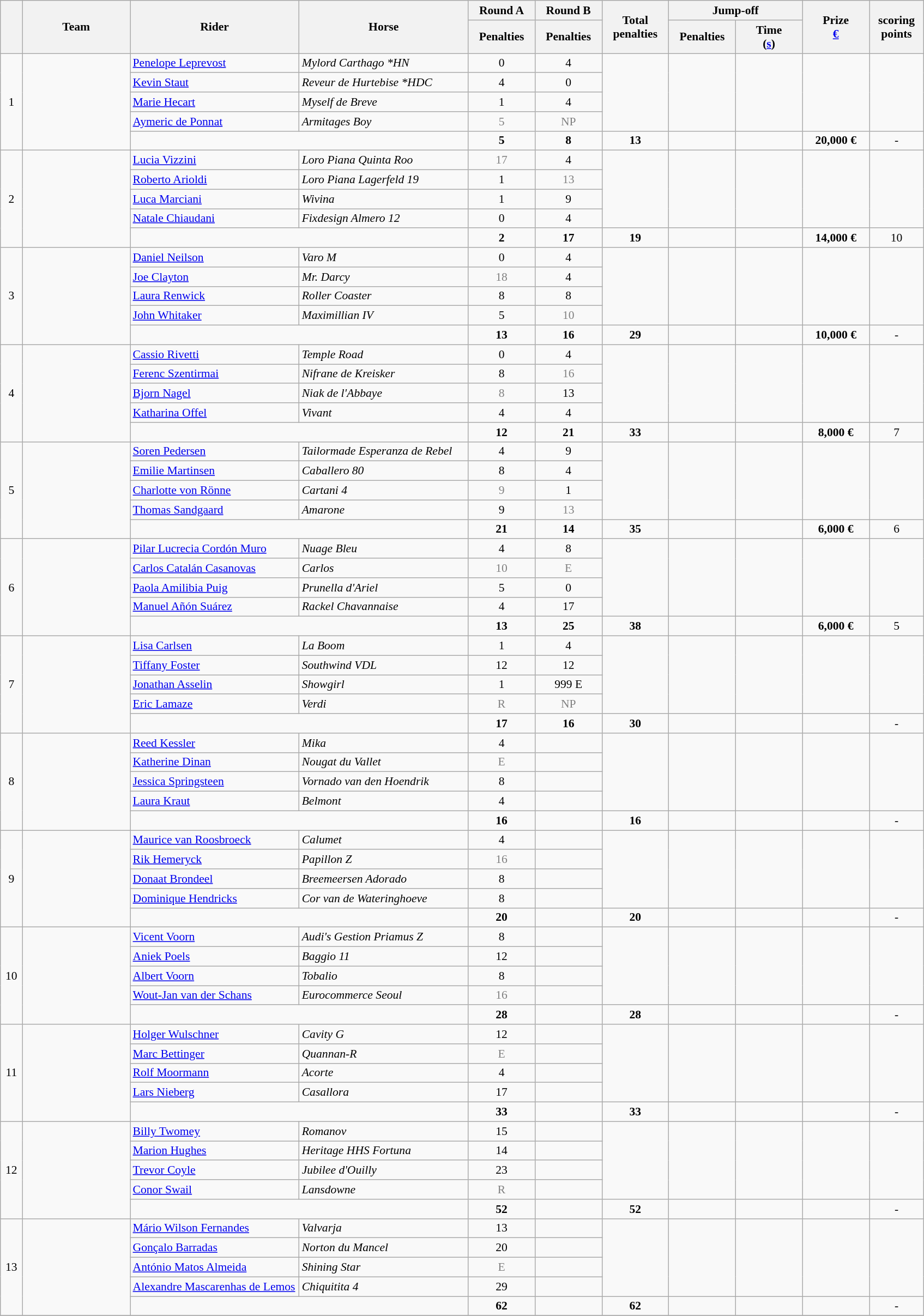<table class="wikitable" style="font-size: 90%">
<tr>
<th rowspan=2 width=20></th>
<th rowspan=2 width=125>Team</th>
<th rowspan=2 width=200>Rider</th>
<th rowspan=2 width=200>Horse</th>
<th>Round A</th>
<th>Round B</th>
<th rowspan=2 width=75>Total penalties</th>
<th colspan=2>Jump-off</th>
<th rowspan=2 width=75>Prize<br><a href='#'>€</a></th>
<th rowspan=2 width=60>scoring<br>points</th>
</tr>
<tr>
<th width=75>Penalties</th>
<th width=75>Penalties</th>
<th width=75>Penalties</th>
<th width=75>Time<br>(<a href='#'>s</a>)</th>
</tr>
<tr>
<td rowspan=5 align=center>1</td>
<td rowspan=5></td>
<td><a href='#'>Penelope Leprevost</a></td>
<td><em>Mylord Carthago *HN</em></td>
<td align=center>0</td>
<td align=center>4</td>
<td rowspan=4></td>
<td rowspan=4></td>
<td rowspan=4></td>
<td rowspan=4></td>
</tr>
<tr>
<td><a href='#'>Kevin Staut</a></td>
<td><em>Reveur de Hurtebise *HDC</em></td>
<td align=center>4</td>
<td align=center>0</td>
</tr>
<tr>
<td><a href='#'>Marie Hecart</a></td>
<td><em>Myself de Breve</em></td>
<td align=center>1</td>
<td align=center>4</td>
</tr>
<tr>
<td><a href='#'>Aymeric de Ponnat</a></td>
<td><em>Armitages Boy</em></td>
<td align=center style=color:gray>5</td>
<td align=center style=color:gray>NP</td>
</tr>
<tr>
<td colspan=2></td>
<td align=center><strong>5</strong></td>
<td align=center><strong>8</strong></td>
<td align=center><strong>13</strong></td>
<td></td>
<td></td>
<td align=center><strong>20,000 €</strong></td>
<td align=center>-</td>
</tr>
<tr>
<td rowspan=5 align=center>2</td>
<td rowspan=5></td>
<td><a href='#'>Lucia Vizzini</a></td>
<td><em>Loro Piana Quinta Roo</em></td>
<td align=center style=color:gray>17</td>
<td align=center>4</td>
<td rowspan=4></td>
<td rowspan=4></td>
<td rowspan=4></td>
<td rowspan=4></td>
</tr>
<tr>
<td><a href='#'>Roberto Arioldi</a></td>
<td><em>Loro Piana Lagerfeld 19</em></td>
<td align=center>1</td>
<td align=center style=color:gray>13</td>
</tr>
<tr>
<td><a href='#'>Luca Marciani</a></td>
<td><em>Wivina</em></td>
<td align=center>1</td>
<td align=center>9</td>
</tr>
<tr>
<td><a href='#'>Natale Chiaudani</a></td>
<td><em>Fixdesign Almero 12</em></td>
<td align=center>0</td>
<td align=center>4</td>
</tr>
<tr>
<td colspan=2></td>
<td align=center><strong>2</strong></td>
<td align=center><strong>17</strong></td>
<td align=center><strong>19</strong></td>
<td></td>
<td></td>
<td align=center><strong>14,000 €</strong></td>
<td align=center>10</td>
</tr>
<tr>
<td rowspan=5 align=center>3</td>
<td rowspan=5></td>
<td><a href='#'>Daniel Neilson</a></td>
<td><em>Varo M</em></td>
<td align=center>0</td>
<td align=center>4</td>
<td rowspan=4></td>
<td rowspan=4></td>
<td rowspan=4></td>
<td rowspan=4></td>
</tr>
<tr>
<td><a href='#'>Joe Clayton</a></td>
<td><em>Mr. Darcy</em></td>
<td align=center style=color:gray>18</td>
<td align=center>4</td>
</tr>
<tr>
<td><a href='#'>Laura Renwick</a></td>
<td><em>Roller Coaster</em></td>
<td align=center>8</td>
<td align=center>8</td>
</tr>
<tr>
<td><a href='#'>John Whitaker</a></td>
<td><em>Maximillian IV</em></td>
<td align=center>5</td>
<td align=center style=color:gray>10</td>
</tr>
<tr>
<td colspan=2></td>
<td align=center><strong>13</strong></td>
<td align=center><strong>16</strong></td>
<td align=center><strong>29</strong></td>
<td></td>
<td></td>
<td align=center><strong>10,000 €</strong></td>
<td align=center>-</td>
</tr>
<tr>
<td rowspan=5 align=center>4</td>
<td rowspan=5></td>
<td><a href='#'>Cassio Rivetti</a></td>
<td><em>Temple Road</em></td>
<td align=center>0</td>
<td align=center>4</td>
<td rowspan=4></td>
<td rowspan=4></td>
<td rowspan=4></td>
<td rowspan=4></td>
</tr>
<tr>
<td><a href='#'>Ferenc Szentirmai</a></td>
<td><em>Nifrane de Kreisker</em></td>
<td align=center>8</td>
<td align=center style=color:gray>16</td>
</tr>
<tr>
<td><a href='#'>Bjorn Nagel</a></td>
<td><em>Niak de l'Abbaye</em></td>
<td align=center style=color:gray>8</td>
<td align=center>13</td>
</tr>
<tr>
<td><a href='#'>Katharina Offel</a></td>
<td><em>Vivant</em></td>
<td align=center>4</td>
<td align=center>4</td>
</tr>
<tr>
<td colspan=2></td>
<td align=center><strong>12</strong></td>
<td align=center><strong>21</strong></td>
<td align=center><strong>33</strong></td>
<td></td>
<td></td>
<td align=center><strong>8,000 €</strong></td>
<td align=center>7</td>
</tr>
<tr>
<td rowspan=5 align=center>5</td>
<td rowspan=5></td>
<td><a href='#'>Soren Pedersen</a></td>
<td><em>Tailormade Esperanza de Rebel</em></td>
<td align=center>4</td>
<td align=center>9</td>
<td rowspan=4></td>
<td rowspan=4></td>
<td rowspan=4></td>
<td rowspan=4></td>
</tr>
<tr>
<td><a href='#'>Emilie Martinsen</a></td>
<td><em>Caballero 80</em></td>
<td align=center>8</td>
<td align=center>4</td>
</tr>
<tr>
<td><a href='#'>Charlotte von Rönne</a></td>
<td><em>Cartani 4</em></td>
<td align=center style=color:gray>9</td>
<td align=center>1</td>
</tr>
<tr>
<td><a href='#'>Thomas Sandgaard</a></td>
<td><em>Amarone</em></td>
<td align=center>9</td>
<td align=center style=color:gray>13</td>
</tr>
<tr>
<td colspan=2></td>
<td align=center><strong>21</strong></td>
<td align=center><strong>14</strong></td>
<td align=center><strong>35</strong></td>
<td></td>
<td></td>
<td align=center><strong>6,000 €</strong></td>
<td align=center>6</td>
</tr>
<tr>
<td rowspan=5 align=center>6</td>
<td rowspan=5></td>
<td><a href='#'>Pilar Lucrecia Cordón Muro</a></td>
<td><em>Nuage Bleu</em></td>
<td align=center>4</td>
<td align=center>8</td>
<td rowspan=4></td>
<td rowspan=4></td>
<td rowspan=4></td>
<td rowspan=4></td>
</tr>
<tr>
<td><a href='#'>Carlos Catalán Casanovas</a></td>
<td><em>Carlos</em></td>
<td align=center style=color:gray>10</td>
<td align=center style=color:gray>E</td>
</tr>
<tr>
<td><a href='#'>Paola Amilibia Puig</a></td>
<td><em>Prunella d'Ariel</em></td>
<td align=center>5</td>
<td align=center>0</td>
</tr>
<tr>
<td><a href='#'>Manuel Añón Suárez</a></td>
<td><em>Rackel Chavannaise</em></td>
<td align=center>4</td>
<td align=center>17</td>
</tr>
<tr>
<td colspan=2></td>
<td align=center><strong>13</strong></td>
<td align=center><strong>25</strong></td>
<td align=center><strong>38</strong></td>
<td></td>
<td></td>
<td align=center><strong>6,000 €</strong></td>
<td align=center>5</td>
</tr>
<tr>
<td rowspan=5 align=center>7</td>
<td rowspan=5></td>
<td><a href='#'>Lisa Carlsen</a></td>
<td><em>La Boom</em></td>
<td align=center>1</td>
<td align=center>4</td>
<td rowspan=4></td>
<td rowspan=4></td>
<td rowspan=4></td>
<td rowspan=4></td>
</tr>
<tr>
<td><a href='#'>Tiffany Foster</a></td>
<td><em>Southwind VDL</em></td>
<td align=center>12</td>
<td align=center>12</td>
</tr>
<tr>
<td><a href='#'>Jonathan Asselin</a></td>
<td><em>Showgirl</em></td>
<td align=center>1</td>
<td align=center>999 E</td>
</tr>
<tr>
<td><a href='#'>Eric Lamaze</a></td>
<td><em>Verdi</em></td>
<td align=center style=color:gray>R</td>
<td align=center style=color:gray>NP</td>
</tr>
<tr>
<td colspan=2></td>
<td align=center><strong>17</strong></td>
<td align=center><strong>16</strong></td>
<td align=center><strong>30</strong></td>
<td></td>
<td></td>
<td align=center></td>
<td align=center>-</td>
</tr>
<tr>
<td rowspan=5 align=center>8</td>
<td rowspan=5></td>
<td><a href='#'>Reed Kessler</a></td>
<td><em>Mika</em></td>
<td align=center>4</td>
<td align=center></td>
<td rowspan=4></td>
<td rowspan=4></td>
<td rowspan=4></td>
<td rowspan=4></td>
</tr>
<tr>
<td><a href='#'>Katherine Dinan</a></td>
<td><em>Nougat du Vallet</em></td>
<td align=center style=color:gray>E</td>
<td align=center style=color:gray></td>
</tr>
<tr>
<td><a href='#'>Jessica Springsteen</a></td>
<td><em>Vornado van den Hoendrik</em></td>
<td align=center>8</td>
<td align=center></td>
</tr>
<tr>
<td><a href='#'>Laura Kraut</a></td>
<td><em>Belmont</em></td>
<td align=center>4</td>
<td align=center></td>
</tr>
<tr>
<td colspan=2></td>
<td align=center><strong>16</strong></td>
<td align=center></td>
<td align=center><strong>16</strong></td>
<td></td>
<td></td>
<td align=center></td>
<td align=center>-</td>
</tr>
<tr>
<td rowspan=5 align=center>9</td>
<td rowspan=5></td>
<td><a href='#'>Maurice van Roosbroeck</a></td>
<td><em>Calumet</em></td>
<td align=center>4</td>
<td align=center></td>
<td rowspan=4></td>
<td rowspan=4></td>
<td rowspan=4></td>
<td rowspan=4></td>
</tr>
<tr>
<td><a href='#'>Rik Hemeryck</a></td>
<td><em>Papillon Z</em></td>
<td align=center style=color:gray>16</td>
<td align=center style=color:gray></td>
</tr>
<tr>
<td><a href='#'>Donaat Brondeel</a></td>
<td><em>Breemeersen Adorado</em></td>
<td align=center>8</td>
<td align=center></td>
</tr>
<tr>
<td><a href='#'>Dominique Hendricks</a></td>
<td><em>Cor van de Wateringhoeve</em></td>
<td align=center>8</td>
<td align=center></td>
</tr>
<tr>
<td colspan=2></td>
<td align=center><strong>20</strong></td>
<td align=center></td>
<td align=center><strong>20</strong></td>
<td></td>
<td></td>
<td align=center></td>
<td align=center>-</td>
</tr>
<tr>
<td rowspan=5 align=center>10</td>
<td rowspan=5></td>
<td><a href='#'>Vicent Voorn</a></td>
<td><em>Audi's Gestion Priamus Z</em></td>
<td align=center>8</td>
<td align=center></td>
<td rowspan=4></td>
<td rowspan=4></td>
<td rowspan=4></td>
<td rowspan=4></td>
</tr>
<tr>
<td><a href='#'>Aniek Poels</a></td>
<td><em>Baggio 11</em></td>
<td align=center>12</td>
<td align=center style=color:gray></td>
</tr>
<tr>
<td><a href='#'>Albert Voorn</a></td>
<td><em>Tobalio</em></td>
<td align=center>8</td>
<td align=center></td>
</tr>
<tr>
<td><a href='#'>Wout-Jan van der Schans</a></td>
<td><em>Eurocommerce Seoul</em></td>
<td align=center style=color:gray>16</td>
<td align=center></td>
</tr>
<tr>
<td colspan=2></td>
<td align=center><strong>28</strong></td>
<td align=center></td>
<td align=center><strong>28</strong></td>
<td></td>
<td></td>
<td align=center></td>
<td align=center>-</td>
</tr>
<tr>
<td rowspan=5 align=center>11</td>
<td rowspan=5></td>
<td><a href='#'>Holger Wulschner</a></td>
<td><em>Cavity G</em></td>
<td align=center>12</td>
<td align=center></td>
<td rowspan=4></td>
<td rowspan=4></td>
<td rowspan=4></td>
<td rowspan=4></td>
</tr>
<tr>
<td><a href='#'>Marc Bettinger</a></td>
<td><em>Quannan-R</em></td>
<td align=center style=color:gray>E</td>
<td align=center style=color:gray></td>
</tr>
<tr>
<td><a href='#'>Rolf Moormann</a></td>
<td><em>Acorte</em></td>
<td align=center>4</td>
<td align=center></td>
</tr>
<tr>
<td><a href='#'>Lars Nieberg</a></td>
<td><em>Casallora</em></td>
<td align=center>17</td>
<td align=center></td>
</tr>
<tr>
<td colspan=2></td>
<td align=center><strong>33</strong></td>
<td align=center></td>
<td align=center><strong>33</strong></td>
<td></td>
<td></td>
<td align=center></td>
<td align=center>-</td>
</tr>
<tr>
<td rowspan=5 align=center>12</td>
<td rowspan=5></td>
<td><a href='#'>Billy Twomey</a></td>
<td><em>Romanov</em></td>
<td align=center>15</td>
<td align=center></td>
<td rowspan=4></td>
<td rowspan=4></td>
<td rowspan=4></td>
<td rowspan=4></td>
</tr>
<tr>
<td><a href='#'>Marion Hughes</a></td>
<td><em>Heritage HHS Fortuna</em></td>
<td align=center>14</td>
<td align=center style=color:gray></td>
</tr>
<tr>
<td><a href='#'>Trevor Coyle</a></td>
<td><em>Jubilee d'Ouilly</em></td>
<td align=center>23</td>
<td align=center></td>
</tr>
<tr>
<td><a href='#'>Conor Swail</a></td>
<td><em>Lansdowne</em></td>
<td align=center style=color:gray>R</td>
<td align=center></td>
</tr>
<tr>
<td colspan=2></td>
<td align=center><strong>52</strong></td>
<td align=center></td>
<td align=center><strong>52</strong></td>
<td></td>
<td></td>
<td align=center></td>
<td align=center>-</td>
</tr>
<tr>
<td rowspan=5 align=center>13</td>
<td rowspan=5></td>
<td><a href='#'>Mário Wilson Fernandes</a></td>
<td><em>Valvarja</em></td>
<td align=center>13</td>
<td align=center></td>
<td rowspan=4></td>
<td rowspan=4></td>
<td rowspan=4></td>
<td rowspan=4></td>
</tr>
<tr>
<td><a href='#'>Gonçalo Barradas</a></td>
<td><em>Norton du Mancel</em></td>
<td align=center>20</td>
<td align=center></td>
</tr>
<tr>
<td><a href='#'>António Matos Almeida</a></td>
<td><em>Shining Star</em></td>
<td align=center style=color:gray>E</td>
<td align=center></td>
</tr>
<tr>
<td><a href='#'>Alexandre Mascarenhas de Lemos</a></td>
<td><em>Chiquitita 4</em></td>
<td align=center>29</td>
<td align=center></td>
</tr>
<tr>
<td colspan=2></td>
<td align=center><strong>62</strong></td>
<td align=center></td>
<td align=center><strong>62</strong></td>
<td></td>
<td></td>
<td align=center></td>
<td align=center>-</td>
</tr>
<tr>
</tr>
</table>
